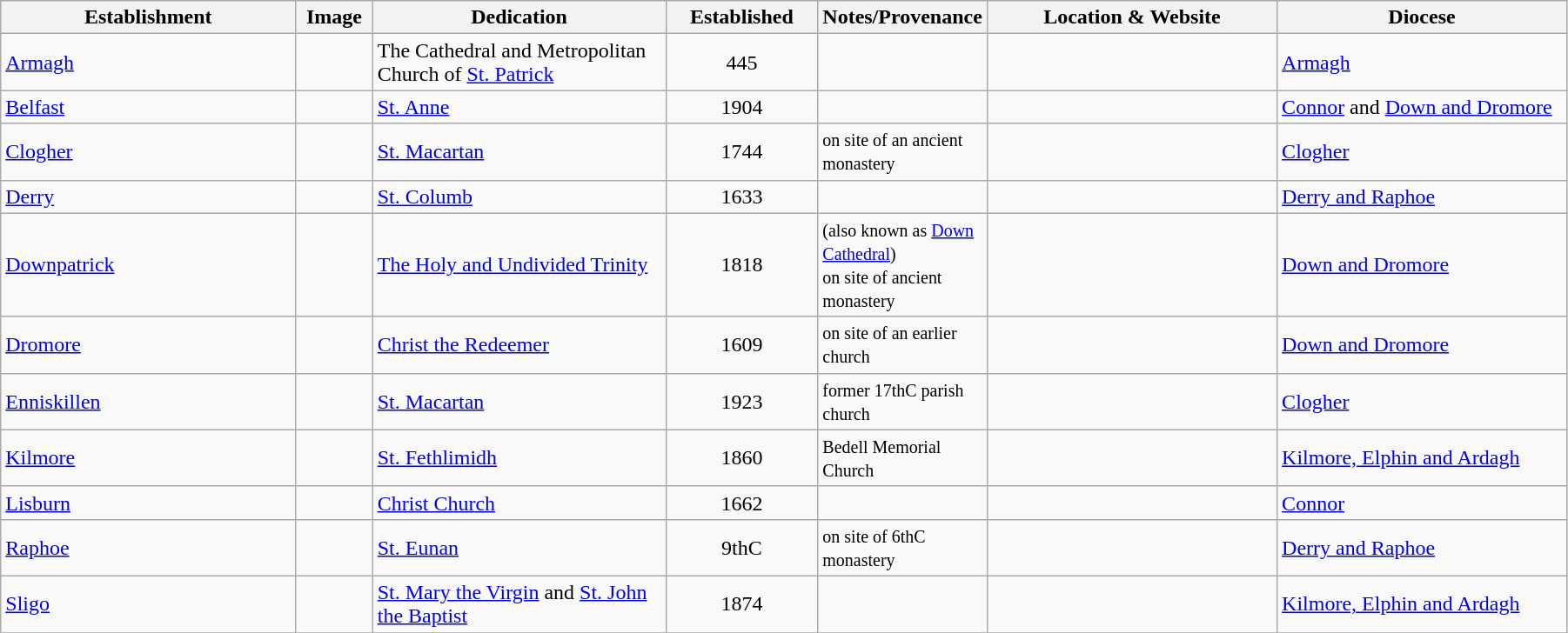<table width=95% class="wikitable">
<tr>
<th width=20%>Establishment</th>
<th width=5%>Image</th>
<th width=20%>Dedication</th>
<th width=10%>Established</th>
<th width=5%>Notes/Provenance</th>
<th width=20%>Location & Website</th>
<th width=20%>Diocese</th>
</tr>
<tr>
<td><a href='#'>Armagh</a></td>
<td></td>
<td>The Cathedral and Metropolitan Church of <a href='#'>St. Patrick</a></td>
<td align=center>445</td>
<td></td>
<td><small></small></td>
<td><a href='#'>Armagh</a></td>
</tr>
<tr>
<td><a href='#'>Belfast</a></td>
<td></td>
<td><a href='#'>St. Anne</a></td>
<td align=center>1904</td>
<td></td>
<td><small></small></td>
<td><a href='#'>Connor</a> and <a href='#'>Down and Dromore</a></td>
</tr>
<tr>
<td><a href='#'>Clogher</a></td>
<td></td>
<td><a href='#'>St. Macartan</a></td>
<td align=center>1744</td>
<td><small>on site of an ancient monastery</small></td>
<td><small></small></td>
<td><a href='#'>Clogher</a></td>
</tr>
<tr>
<td><a href='#'>Derry</a></td>
<td></td>
<td><a href='#'>St. Columb</a></td>
<td align=center>1633</td>
<td></td>
<td><small></small></td>
<td><a href='#'>Derry and Raphoe</a></td>
</tr>
<tr>
<td><a href='#'>Downpatrick</a></td>
<td></td>
<td><a href='#'>The Holy and Undivided Trinity</a></td>
<td align=center>1818</td>
<td><small>(also known as <a href='#'>Down Cathedral</a>)<br>on site of ancient monastery</small></td>
<td><small></small></td>
<td><a href='#'>Down and Dromore</a></td>
</tr>
<tr>
<td><a href='#'>Dromore</a></td>
<td></td>
<td><a href='#'>Christ the Redeemer</a></td>
<td align=center>1609</td>
<td><small>on site of an earlier church</small></td>
<td><small></small></td>
<td><a href='#'>Down and Dromore</a></td>
</tr>
<tr>
<td><a href='#'>Enniskillen</a></td>
<td></td>
<td><a href='#'>St. Macartan</a></td>
<td align=center>1923</td>
<td><small>former 17thC parish church</small></td>
<td><small></small></td>
<td><a href='#'>Clogher</a></td>
</tr>
<tr>
<td><a href='#'>Kilmore</a></td>
<td></td>
<td><a href='#'>St. Fethlimidh</a></td>
<td align=center>1860</td>
<td><small>Bedell Memorial Church</small></td>
<td><small> </small></td>
<td><a href='#'>Kilmore, Elphin and Ardagh</a></td>
</tr>
<tr>
<td><a href='#'>Lisburn</a></td>
<td></td>
<td><a href='#'>Christ Church</a></td>
<td align=center>1662</td>
<td></td>
<td><small></small></td>
<td><a href='#'>Connor</a></td>
</tr>
<tr>
<td><a href='#'>Raphoe</a></td>
<td></td>
<td><a href='#'>St. Eunan</a></td>
<td align=center>9thC</td>
<td><small>on site of 6thC monastery</small></td>
<td><small></small></td>
<td><a href='#'>Derry and Raphoe</a></td>
</tr>
<tr>
<td><a href='#'>Sligo</a></td>
<td></td>
<td><a href='#'>St. Mary the Virgin</a> and <a href='#'>St. John the Baptist</a></td>
<td align=center>1874</td>
<td></td>
<td><small></small></td>
<td><a href='#'>Kilmore, Elphin and Ardagh</a></td>
</tr>
<tr>
</tr>
</table>
